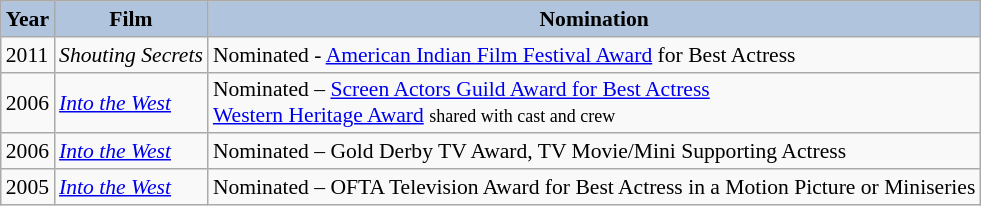<table class="wikitable" style="font-size:90%">
<tr style="text-align:center;">
<th style="background:#B0C4DE;">Year</th>
<th style="background:#B0C4DE;">Film</th>
<th style="background:#B0C4DE;">Nomination</th>
</tr>
<tr>
<td>2011</td>
<td><em>Shouting Secrets</em></td>
<td>Nominated - <a href='#'>American Indian Film Festival Award</a> for Best Actress</td>
</tr>
<tr>
<td>2006</td>
<td><em><a href='#'>Into the West</a></em></td>
<td>Nominated – <a href='#'>Screen Actors Guild Award for Best Actress</a><br><a href='#'>Western Heritage Award</a> <small>shared with cast and crew</small></td>
</tr>
<tr>
<td>2006</td>
<td><em><a href='#'>Into the West</a></em></td>
<td>Nominated – Gold Derby TV Award, TV Movie/Mini Supporting Actress</td>
</tr>
<tr>
<td>2005</td>
<td><em><a href='#'>Into the West</a></em></td>
<td>Nominated – OFTA Television Award for Best Actress in a Motion Picture or Miniseries</td>
</tr>
</table>
